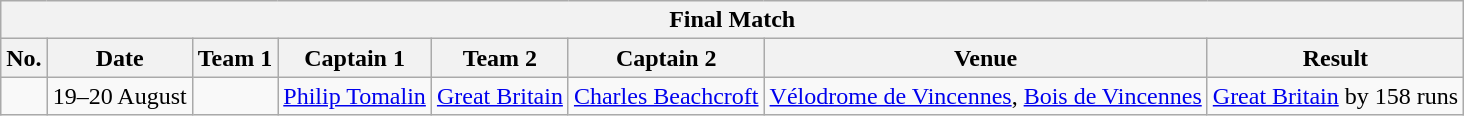<table class="wikitable">
<tr>
<th colspan="9">Final Match</th>
</tr>
<tr>
<th>No.</th>
<th>Date</th>
<th>Team 1</th>
<th>Captain 1</th>
<th>Team 2</th>
<th>Captain 2</th>
<th>Venue</th>
<th>Result</th>
</tr>
<tr>
<td></td>
<td>19–20 August</td>
<td></td>
<td><a href='#'>Philip Tomalin</a></td>
<td> <a href='#'>Great Britain</a></td>
<td><a href='#'>Charles Beachcroft</a></td>
<td><a href='#'>Vélodrome de Vincennes</a>, <a href='#'>Bois de Vincennes</a></td>
<td> <a href='#'>Great Britain</a> by 158 runs</td>
</tr>
</table>
